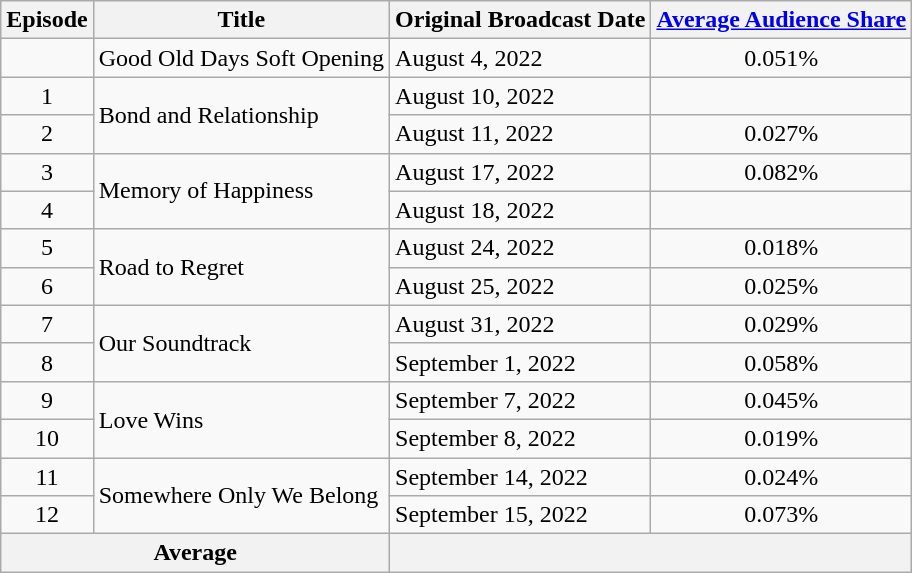<table class="wikitable">
<tr>
<th style="text-align: center;">Episode</th>
<th style="text-align: center;">Title</th>
<th style="text-align: center;">Original Broadcast Date</th>
<th style="text-align: center;"><a href='#'>Average Audience Share</a></th>
</tr>
<tr>
<td></td>
<td>Good Old Days Soft Opening</td>
<td>August 4, 2022</td>
<td style="text-align: center;">0.051%</td>
</tr>
<tr>
<td style="text-align: center;">1</td>
<td rowspan="2">Bond and Relationship</td>
<td>August 10, 2022</td>
<td style="text-align: center;"></td>
</tr>
<tr>
<td style="text-align: center;">2</td>
<td>August 11, 2022</td>
<td style="text-align: center;">0.027%</td>
</tr>
<tr>
<td style="text-align: center;">3</td>
<td rowspan="2">Memory of Happiness</td>
<td>August 17, 2022</td>
<td style="text-align: center;">0.082%</td>
</tr>
<tr>
<td style="text-align: center;">4</td>
<td>August 18, 2022</td>
<td style="text-align: center;"><strong></strong></td>
</tr>
<tr>
<td style="text-align: center;">5</td>
<td rowspan="2">Road to Regret</td>
<td>August 24, 2022</td>
<td style="text-align: center;">0.018%</td>
</tr>
<tr>
<td style="text-align: center;">6</td>
<td>August 25, 2022</td>
<td style="text-align: center;">0.025%</td>
</tr>
<tr>
<td style="text-align: center;">7</td>
<td rowspan="2">Our Soundtrack</td>
<td>August 31, 2022</td>
<td style="text-align: center;">0.029%</td>
</tr>
<tr>
<td style="text-align: center;">8</td>
<td>September 1, 2022</td>
<td style="text-align: center;">0.058%</td>
</tr>
<tr>
<td style="text-align: center;">9</td>
<td rowspan="2">Love Wins</td>
<td>September 7, 2022</td>
<td style="text-align: center;">0.045%</td>
</tr>
<tr>
<td style="text-align: center;">10</td>
<td>September 8, 2022</td>
<td style="text-align: center;">0.019%</td>
</tr>
<tr>
<td style="text-align: center;">11</td>
<td rowspan="2">Somewhere Only We Belong</td>
<td>September 14, 2022</td>
<td style="text-align: center;">0.024%</td>
</tr>
<tr>
<td style="text-align: center;">12</td>
<td>September 15, 2022</td>
<td style="text-align: center;">0.073%</td>
</tr>
<tr>
<th colspan="2" style="text-align: center;">Average</th>
<th colspan="2"><br></th>
</tr>
</table>
